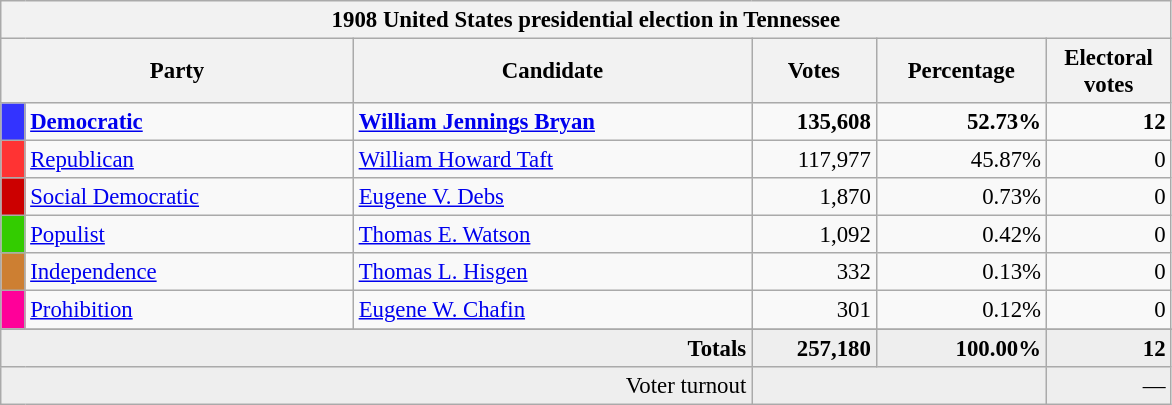<table class="wikitable" style="font-size: 95%;">
<tr>
<th colspan="6">1908 United States presidential election in Tennessee</th>
</tr>
<tr>
<th colspan="2" style="width: 15em">Party</th>
<th style="width: 17em">Candidate</th>
<th style="width: 5em">Votes</th>
<th style="width: 7em">Percentage</th>
<th style="width: 5em">Electoral votes</th>
</tr>
<tr>
<th style="background-color:#3333FF; width: 3px"></th>
<td style="width: 130px"><strong><a href='#'>Democratic</a></strong></td>
<td><strong><a href='#'>William Jennings Bryan</a></strong></td>
<td align="right"><strong>135,608</strong></td>
<td align="right"><strong>52.73%</strong></td>
<td align="right"><strong>12</strong></td>
</tr>
<tr>
<th style="background-color:#FF3333; width: 3px"></th>
<td style="width: 130px"><a href='#'>Republican</a></td>
<td><a href='#'>William Howard Taft</a></td>
<td align="right">117,977</td>
<td align="right">45.87%</td>
<td align="right">0</td>
</tr>
<tr>
<th style="background-color:#c00; width: 3px"></th>
<td style="width: 130px"><a href='#'>Social Democratic</a></td>
<td><a href='#'>Eugene V. Debs</a></td>
<td align="right">1,870</td>
<td align="right">0.73%</td>
<td align="right">0</td>
</tr>
<tr>
<th style="background-color:#3c0; width: 3px"></th>
<td style="width: 130px"><a href='#'>Populist</a></td>
<td><a href='#'>Thomas E. Watson</a></td>
<td align="right">1,092</td>
<td align="right">0.42%</td>
<td align="right">0</td>
</tr>
<tr>
<th style="background-color:#CD7F32; width: 3px"></th>
<td style="width: 130px"><a href='#'>Independence</a></td>
<td><a href='#'>Thomas L. Hisgen</a></td>
<td align="right">332</td>
<td align="right">0.13%</td>
<td align="right">0</td>
</tr>
<tr>
<th style="background-color:#f09; width: 3px"></th>
<td style="width: 130px"><a href='#'>Prohibition</a></td>
<td><a href='#'>Eugene W. Chafin</a></td>
<td align="right">301</td>
<td align="right">0.12%</td>
<td align="right">0</td>
</tr>
<tr>
</tr>
<tr bgcolor="#EEEEEE">
<td colspan="3" align="right"><strong>Totals</strong></td>
<td align="right"><strong>257,180</strong></td>
<td align="right"><strong>100.00%</strong></td>
<td align="right"><strong>12</strong></td>
</tr>
<tr bgcolor="#EEEEEE">
<td colspan="3" align="right">Voter turnout</td>
<td colspan="2" align="right"></td>
<td align="right">—</td>
</tr>
</table>
